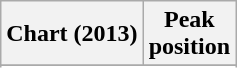<table class="wikitable sortable plainrowheaders" border="1">
<tr>
<th>Chart (2013)</th>
<th>Peak<br>position</th>
</tr>
<tr>
</tr>
<tr>
</tr>
</table>
